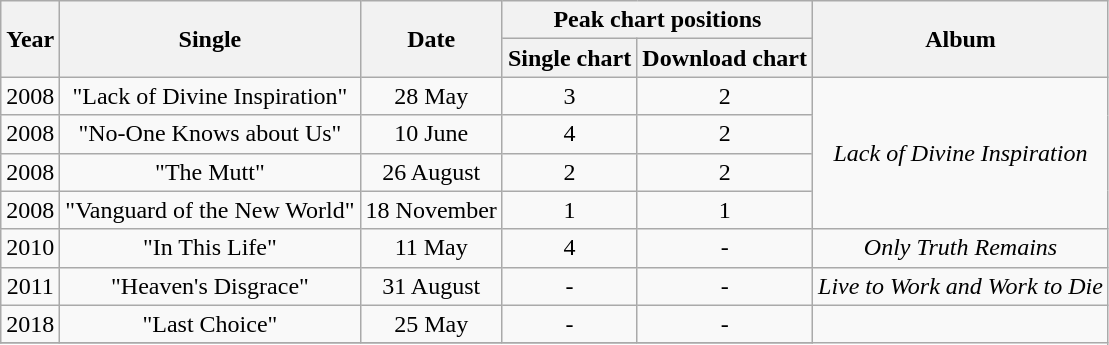<table class="wikitable" style="text-align:center">
<tr>
<th rowspan=2>Year</th>
<th rowspan=2>Single</th>
<th rowspan=2>Date</th>
<th colspan=2 align=”center”>Peak chart positions</th>
<th rowspan=2>Album</th>
</tr>
<tr>
<th>Single chart</th>
<th>Download chart</th>
</tr>
<tr>
<td>2008</td>
<td>"Lack of Divine Inspiration"</td>
<td>28 May</td>
<td align="center">3</td>
<td align="center">2</td>
<td rowspan=4><em>Lack of Divine Inspiration</em></td>
</tr>
<tr>
<td>2008</td>
<td>"No-One Knows about Us"</td>
<td>10 June</td>
<td align="center">4</td>
<td align="center">2</td>
</tr>
<tr>
<td>2008</td>
<td>"The Mutt"</td>
<td>26 August</td>
<td align="center">2</td>
<td align="center">2</td>
</tr>
<tr>
<td>2008</td>
<td>"Vanguard of the New World"</td>
<td>18 November</td>
<td align="center">1</td>
<td align="center">1</td>
</tr>
<tr>
<td>2010</td>
<td>"In This Life"</td>
<td>11 May</td>
<td align="center">4</td>
<td align="center">-</td>
<td rowspan=1><em>Only Truth Remains</em></td>
</tr>
<tr>
<td>2011</td>
<td>"Heaven's Disgrace"</td>
<td>31 August</td>
<td align="center">-</td>
<td align="center">-</td>
<td rowspan=1><em>Live to Work and Work to Die</em></td>
</tr>
<tr>
<td>2018</td>
<td>"Last Choice"</td>
<td>25 May</td>
<td align="center">-</td>
<td align="center">-</td>
</tr>
<tr>
</tr>
</table>
